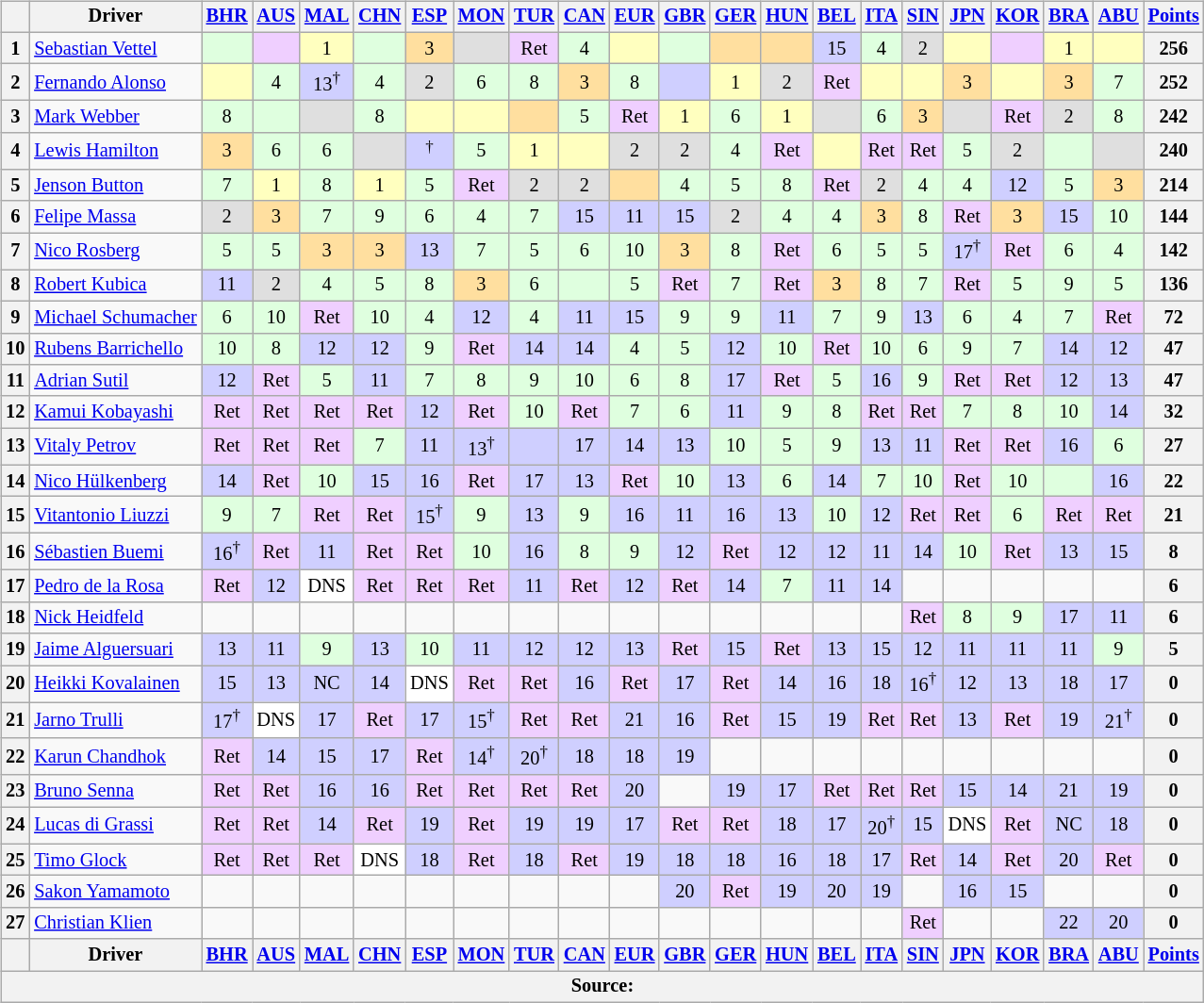<table>
<tr>
<td valign="top"><br><table class="wikitable" style="font-size:85%; text-align:center;">
<tr valign="top">
<th valign="middle"></th>
<th valign="middle">Driver</th>
<th><a href='#'>BHR</a><br></th>
<th><a href='#'>AUS</a><br></th>
<th><a href='#'>MAL</a><br></th>
<th><a href='#'>CHN</a><br></th>
<th><a href='#'>ESP</a><br></th>
<th><a href='#'>MON</a><br></th>
<th><a href='#'>TUR</a><br></th>
<th><a href='#'>CAN</a><br></th>
<th><a href='#'>EUR</a><br></th>
<th><a href='#'>GBR</a><br></th>
<th><a href='#'>GER</a><br></th>
<th><a href='#'>HUN</a><br></th>
<th><a href='#'>BEL</a><br></th>
<th><a href='#'>ITA</a><br></th>
<th><a href='#'>SIN</a><br></th>
<th><a href='#'>JPN</a><br></th>
<th><a href='#'>KOR</a><br></th>
<th><a href='#'>BRA</a><br></th>
<th><a href='#'>ABU</a><br></th>
<th valign="middle"><a href='#'>Points</a></th>
</tr>
<tr>
<th>1</th>
<td align="left"> <a href='#'>Sebastian Vettel</a></td>
<td style="background:#dfffdf;"></td>
<td style="background:#efcfff;"></td>
<td style="background:#ffffbf;">1</td>
<td style="background:#dfffdf;"></td>
<td style="background:#ffdf9f;">3</td>
<td style="background:#dfdfdf;"></td>
<td style="background:#efcfff;">Ret</td>
<td style="background:#dfffdf;">4</td>
<td style="background:#ffffbf;"></td>
<td style="background:#dfffdf;"></td>
<td style="background:#ffdf9f;"></td>
<td style="background:#ffdf9f;"></td>
<td style="background:#cfcfff;">15</td>
<td style="background:#dfffdf;">4</td>
<td style="background:#dfdfdf;">2</td>
<td style="background:#ffffbf;"></td>
<td style="background:#efcfff;"></td>
<td style="background:#ffffbf;">1</td>
<td style="background:#ffffbf;"></td>
<th>256</th>
</tr>
<tr>
<th>2</th>
<td align="left"> <a href='#'>Fernando Alonso</a></td>
<td style="background:#ffffbf;"></td>
<td style="background:#dfffdf;">4</td>
<td style="background:#cfcfff;">13<sup>†</sup></td>
<td style="background:#dfffdf;">4</td>
<td style="background:#dfdfdf;">2</td>
<td style="background:#dfffdf;">6</td>
<td style="background:#dfffdf;">8</td>
<td style="background:#ffdf9f;">3</td>
<td style="background:#dfffdf;">8</td>
<td style="background:#cfcfff;"></td>
<td style="background:#ffffbf;">1</td>
<td style="background:#dfdfdf;">2</td>
<td style="background:#efcfff;">Ret</td>
<td style="background:#ffffbf;"></td>
<td style="background:#ffffbf;"></td>
<td style="background:#ffdf9f;">3</td>
<td style="background:#ffffbf;"></td>
<td style="background:#ffdf9f;">3</td>
<td style="background:#dfffdf;">7</td>
<th>252</th>
</tr>
<tr>
<th>3</th>
<td align="left"> <a href='#'>Mark Webber</a></td>
<td style="background:#dfffdf;">8</td>
<td style="background:#dfffdf;"></td>
<td style="background:#dfdfdf;"></td>
<td style="background:#dfffdf;">8</td>
<td style="background:#ffffbf;"></td>
<td style="background:#ffffbf;"></td>
<td style="background:#ffdf9f;"></td>
<td style="background:#dfffdf;">5</td>
<td style="background:#efcfff;">Ret</td>
<td style="background:#ffffbf;">1</td>
<td style="background:#dfffdf;">6</td>
<td style="background:#ffffbf;">1</td>
<td style="background:#dfdfdf;"></td>
<td style="background:#dfffdf;">6</td>
<td style="background:#ffdf9f;">3</td>
<td style="background:#dfdfdf;"></td>
<td style="background:#efcfff;">Ret</td>
<td style="background:#dfdfdf;">2</td>
<td style="background:#dfffdf;">8</td>
<th>242</th>
</tr>
<tr>
<th>4</th>
<td align="left"> <a href='#'>Lewis Hamilton</a></td>
<td style="background:#ffdf9f;">3</td>
<td style="background:#dfffdf;">6</td>
<td style="background:#dfffdf;">6</td>
<td style="background:#dfdfdf;"></td>
<td style="background:#cfcfff;"><sup>†</sup></td>
<td style="background:#dfffdf;">5</td>
<td style="background:#ffffbf;">1</td>
<td style="background:#ffffbf;"></td>
<td style="background:#dfdfdf;">2</td>
<td style="background:#dfdfdf;">2</td>
<td style="background:#dfffdf;">4</td>
<td style="background:#efcfff;">Ret</td>
<td style="background:#ffffbf;"></td>
<td style="background:#efcfff;">Ret</td>
<td style="background:#efcfff;">Ret</td>
<td style="background:#dfffdf;">5</td>
<td style="background:#dfdfdf;">2</td>
<td style="background:#dfffdf;"></td>
<td style="background:#dfdfdf;"></td>
<th>240</th>
</tr>
<tr>
<th>5</th>
<td align="left"> <a href='#'>Jenson Button</a></td>
<td style="background:#dfffdf;">7</td>
<td style="background:#ffffbf;">1</td>
<td style="background:#dfffdf;">8</td>
<td style="background:#ffffbf;">1</td>
<td style="background:#dfffdf;">5</td>
<td style="background:#efcfff;">Ret</td>
<td style="background:#dfdfdf;">2</td>
<td style="background:#dfdfdf;">2</td>
<td style="background:#ffdf9f;"></td>
<td style="background:#dfffdf;">4</td>
<td style="background:#dfffdf;">5</td>
<td style="background:#dfffdf;">8</td>
<td style="background:#efcfff;">Ret</td>
<td style="background:#dfdfdf;">2</td>
<td style="background:#dfffdf;">4</td>
<td style="background:#dfffdf;">4</td>
<td style="background:#cfcfff;">12</td>
<td style="background:#dfffdf;">5</td>
<td style="background:#ffdf9f;">3</td>
<th>214</th>
</tr>
<tr>
<th>6</th>
<td align="left"> <a href='#'>Felipe Massa</a></td>
<td style="background:#dfdfdf;">2</td>
<td style="background:#ffdf9f;">3</td>
<td style="background:#dfffdf;">7</td>
<td style="background:#dfffdf;">9</td>
<td style="background:#dfffdf;">6</td>
<td style="background:#dfffdf;">4</td>
<td style="background:#dfffdf;">7</td>
<td style="background:#cfcfff;">15</td>
<td style="background:#cfcfff;">11</td>
<td style="background:#cfcfff;">15</td>
<td style="background:#dfdfdf;">2</td>
<td style="background:#dfffdf;">4</td>
<td style="background:#dfffdf;">4</td>
<td style="background:#ffdf9f;">3</td>
<td style="background:#dfffdf;">8</td>
<td style="background:#efcfff;">Ret</td>
<td style="background:#ffdf9f;">3</td>
<td style="background:#cfcfff;">15</td>
<td style="background:#dfffdf;">10</td>
<th>144</th>
</tr>
<tr>
<th>7</th>
<td align="left"> <a href='#'>Nico Rosberg</a></td>
<td style="background:#dfffdf;">5</td>
<td style="background:#dfffdf;">5</td>
<td style="background:#ffdf9f;">3</td>
<td style="background:#ffdf9f;">3</td>
<td style="background:#cfcfff;">13</td>
<td style="background:#dfffdf;">7</td>
<td style="background:#dfffdf;">5</td>
<td style="background:#dfffdf;">6</td>
<td style="background:#dfffdf;">10</td>
<td style="background:#ffdf9f;">3</td>
<td style="background:#dfffdf;">8</td>
<td style="background:#efcfff;">Ret</td>
<td style="background:#dfffdf;">6</td>
<td style="background:#dfffdf;">5</td>
<td style="background:#dfffdf;">5</td>
<td style="background:#cfcfff;">17<sup>†</sup></td>
<td style="background:#efcfff;">Ret</td>
<td style="background:#dfffdf;">6</td>
<td style="background:#dfffdf;">4</td>
<th>142</th>
</tr>
<tr>
<th>8</th>
<td align="left"> <a href='#'>Robert Kubica</a></td>
<td style="background:#cfcfff;">11</td>
<td style="background:#dfdfdf;">2</td>
<td style="background:#dfffdf;">4</td>
<td style="background:#dfffdf;">5</td>
<td style="background:#dfffdf;">8</td>
<td style="background:#ffdf9f;">3</td>
<td style="background:#dfffdf;">6</td>
<td style="background:#dfffdf;"></td>
<td style="background:#dfffdf;">5</td>
<td style="background:#efcfff;">Ret</td>
<td style="background:#dfffdf;">7</td>
<td style="background:#efcfff;">Ret</td>
<td style="background:#ffdf9f;">3</td>
<td style="background:#dfffdf;">8</td>
<td style="background:#dfffdf;">7</td>
<td style="background:#efcfff;">Ret</td>
<td style="background:#dfffdf;">5</td>
<td style="background:#dfffdf;">9</td>
<td style="background:#dfffdf;">5</td>
<th>136</th>
</tr>
<tr>
<th>9</th>
<td align="left" nowrap> <a href='#'>Michael Schumacher</a></td>
<td style="background:#dfffdf;">6</td>
<td style="background:#dfffdf;">10</td>
<td style="background:#efcfff;">Ret</td>
<td style="background:#dfffdf;">10</td>
<td style="background:#dfffdf;">4</td>
<td style="background:#cfcfff;">12</td>
<td style="background:#dfffdf;">4</td>
<td style="background:#cfcfff;">11</td>
<td style="background:#cfcfff;">15</td>
<td style="background:#dfffdf;">9</td>
<td style="background:#dfffdf;">9</td>
<td style="background:#cfcfff;">11</td>
<td style="background:#dfffdf;">7</td>
<td style="background:#dfffdf;">9</td>
<td style="background:#cfcfff;">13</td>
<td style="background:#dfffdf;">6</td>
<td style="background:#dfffdf;">4</td>
<td style="background:#dfffdf;">7</td>
<td style="background:#efcfff;">Ret</td>
<th>72</th>
</tr>
<tr>
<th>10</th>
<td align="left"> <a href='#'>Rubens Barrichello</a></td>
<td style="background:#dfffdf;">10</td>
<td style="background:#dfffdf;">8</td>
<td style="background:#cfcfff;">12</td>
<td style="background:#cfcfff;">12</td>
<td style="background:#dfffdf;">9</td>
<td style="background:#efcfff;">Ret</td>
<td style="background:#cfcfff;">14</td>
<td style="background:#cfcfff;">14</td>
<td style="background:#dfffdf;">4</td>
<td style="background:#dfffdf;">5</td>
<td style="background:#cfcfff;">12</td>
<td style="background:#dfffdf;">10</td>
<td style="background:#efcfff;">Ret</td>
<td style="background:#dfffdf;">10</td>
<td style="background:#dfffdf;">6</td>
<td style="background:#dfffdf;">9</td>
<td style="background:#dfffdf;">7</td>
<td style="background:#cfcfff;">14</td>
<td style="background:#cfcfff;">12</td>
<th>47</th>
</tr>
<tr>
<th>11</th>
<td align="left"> <a href='#'>Adrian Sutil</a></td>
<td style="background:#cfcfff;">12</td>
<td style="background:#efcfff;">Ret</td>
<td style="background:#dfffdf;">5</td>
<td style="background:#cfcfff;">11</td>
<td style="background:#dfffdf;">7</td>
<td style="background:#dfffdf;">8</td>
<td style="background:#dfffdf;">9</td>
<td style="background:#dfffdf;">10</td>
<td style="background:#dfffdf;">6</td>
<td style="background:#dfffdf;">8</td>
<td style="background:#cfcfff;">17</td>
<td style="background:#efcfff;">Ret</td>
<td style="background:#dfffdf;">5</td>
<td style="background:#cfcfff;">16</td>
<td style="background:#dfffdf;">9</td>
<td style="background:#efcfff;">Ret</td>
<td style="background:#efcfff;">Ret</td>
<td style="background:#cfcfff;">12</td>
<td style="background:#cfcfff;">13</td>
<th>47</th>
</tr>
<tr>
<th>12</th>
<td align="left"> <a href='#'>Kamui Kobayashi</a></td>
<td style="background:#efcfff;">Ret</td>
<td style="background:#efcfff;">Ret</td>
<td style="background:#efcfff;">Ret</td>
<td style="background:#efcfff;">Ret</td>
<td style="background:#cfcfff;">12</td>
<td style="background:#efcfff;">Ret</td>
<td style="background:#dfffdf;">10</td>
<td style="background:#efcfff;">Ret</td>
<td style="background:#dfffdf;">7</td>
<td style="background:#dfffdf;">6</td>
<td style="background:#cfcfff;">11</td>
<td style="background:#dfffdf;">9</td>
<td style="background:#dfffdf;">8</td>
<td style="background:#efcfff;">Ret</td>
<td style="background:#efcfff;">Ret</td>
<td style="background:#dfffdf;">7</td>
<td style="background:#dfffdf;">8</td>
<td style="background:#dfffdf;">10</td>
<td style="background:#cfcfff;">14</td>
<th>32</th>
</tr>
<tr>
<th>13</th>
<td align="left"> <a href='#'>Vitaly Petrov</a></td>
<td style="background:#efcfff;">Ret</td>
<td style="background:#efcfff;">Ret</td>
<td style="background:#efcfff;">Ret</td>
<td style="background:#dfffdf;">7</td>
<td style="background:#cfcfff;">11</td>
<td style="background:#cfcfff;">13<sup>†</sup></td>
<td style="background:#cfcfff;"></td>
<td style="background:#cfcfff;">17</td>
<td style="background:#cfcfff;">14</td>
<td style="background:#cfcfff;">13</td>
<td style="background:#dfffdf;">10</td>
<td style="background:#dfffdf;">5</td>
<td style="background:#dfffdf;">9</td>
<td style="background:#cfcfff;">13</td>
<td style="background:#cfcfff;">11</td>
<td style="background:#efcfff;">Ret</td>
<td style="background:#efcfff;">Ret</td>
<td style="background:#cfcfff;">16</td>
<td style="background:#dfffdf;">6</td>
<th>27</th>
</tr>
<tr>
<th>14</th>
<td align="left"> <a href='#'>Nico Hülkenberg</a></td>
<td style="background:#cfcfff;">14</td>
<td style="background:#efcfff;">Ret</td>
<td style="background:#dfffdf;">10</td>
<td style="background:#cfcfff;">15</td>
<td style="background:#cfcfff;">16</td>
<td style="background:#efcfff;">Ret</td>
<td style="background:#cfcfff;">17</td>
<td style="background:#cfcfff;">13</td>
<td style="background:#efcfff;">Ret</td>
<td style="background:#dfffdf;">10</td>
<td style="background:#cfcfff;">13</td>
<td style="background:#dfffdf;">6</td>
<td style="background:#cfcfff;">14</td>
<td style="background:#dfffdf;">7</td>
<td style="background:#dfffdf;">10</td>
<td style="background:#efcfff;">Ret</td>
<td style="background:#dfffdf;">10</td>
<td style="background:#dfffdf;"></td>
<td style="background:#cfcfff;">16</td>
<th>22</th>
</tr>
<tr>
<th>15</th>
<td align="left"> <a href='#'>Vitantonio Liuzzi</a></td>
<td style="background:#dfffdf;">9</td>
<td style="background:#dfffdf;">7</td>
<td style="background:#efcfff;">Ret</td>
<td style="background:#efcfff;">Ret</td>
<td style="background:#cfcfff;">15<sup>†</sup></td>
<td style="background:#dfffdf;">9</td>
<td style="background:#cfcfff;">13</td>
<td style="background:#dfffdf;">9</td>
<td style="background:#cfcfff;">16</td>
<td style="background:#cfcfff;">11</td>
<td style="background:#cfcfff;">16</td>
<td style="background:#cfcfff;">13</td>
<td style="background:#dfffdf;">10</td>
<td style="background:#cfcfff;">12</td>
<td style="background:#efcfff;">Ret</td>
<td style="background:#efcfff;">Ret</td>
<td style="background:#dfffdf;">6</td>
<td style="background:#efcfff;">Ret</td>
<td style="background:#efcfff;">Ret</td>
<th>21</th>
</tr>
<tr>
<th>16</th>
<td align="left"> <a href='#'>Sébastien Buemi</a></td>
<td style="background:#cfcfff;">16<sup>†</sup></td>
<td style="background:#efcfff;">Ret</td>
<td style="background:#cfcfff;">11</td>
<td style="background:#efcfff;">Ret</td>
<td style="background:#efcfff;">Ret</td>
<td style="background:#dfffdf;">10</td>
<td style="background:#cfcfff;">16</td>
<td style="background:#dfffdf;">8</td>
<td style="background:#dfffdf;">9</td>
<td style="background:#cfcfff;">12</td>
<td style="background:#efcfff;">Ret</td>
<td style="background:#cfcfff;">12</td>
<td style="background:#cfcfff;">12</td>
<td style="background:#cfcfff;">11</td>
<td style="background:#cfcfff;">14</td>
<td style="background:#dfffdf;">10</td>
<td style="background:#efcfff;">Ret</td>
<td style="background:#cfcfff;">13</td>
<td style="background:#cfcfff;">15</td>
<th>8</th>
</tr>
<tr>
<th>17</th>
<td align="left"> <a href='#'>Pedro de la Rosa</a></td>
<td style="background:#efcfff;">Ret</td>
<td style="background:#cfcfff;">12</td>
<td style="background:#ffffff;">DNS</td>
<td style="background:#efcfff;">Ret</td>
<td style="background:#efcfff;">Ret</td>
<td style="background:#efcfff;">Ret</td>
<td style="background:#cfcfff;">11</td>
<td style="background:#efcfff;">Ret</td>
<td style="background:#cfcfff;">12</td>
<td style="background:#efcfff;">Ret</td>
<td style="background:#cfcfff;">14</td>
<td style="background:#dfffdf;">7</td>
<td style="background:#cfcfff;">11</td>
<td style="background:#cfcfff;">14</td>
<td></td>
<td></td>
<td></td>
<td></td>
<td></td>
<th>6</th>
</tr>
<tr>
<th>18</th>
<td align="left"> <a href='#'>Nick Heidfeld</a></td>
<td></td>
<td></td>
<td></td>
<td></td>
<td></td>
<td></td>
<td></td>
<td></td>
<td></td>
<td></td>
<td></td>
<td></td>
<td></td>
<td></td>
<td style="background:#efcfff;">Ret</td>
<td style="background:#dfffdf;">8</td>
<td style="background:#dfffdf;">9</td>
<td style="background:#cfcfff;">17</td>
<td style="background:#cfcfff;">11</td>
<th>6</th>
</tr>
<tr>
<th>19</th>
<td align="left"> <a href='#'>Jaime Alguersuari</a></td>
<td style="background:#cfcfff;">13</td>
<td style="background:#cfcfff;">11</td>
<td style="background:#dfffdf;">9</td>
<td style="background:#cfcfff;">13</td>
<td style="background:#dfffdf;">10</td>
<td style="background:#cfcfff;">11</td>
<td style="background:#cfcfff;">12</td>
<td style="background:#cfcfff;">12</td>
<td style="background:#cfcfff;">13</td>
<td style="background:#efcfff;">Ret</td>
<td style="background:#cfcfff;">15</td>
<td style="background:#efcfff;">Ret</td>
<td style="background:#cfcfff;">13</td>
<td style="background:#cfcfff;">15</td>
<td style="background:#cfcfff;">12</td>
<td style="background:#cfcfff;">11</td>
<td style="background:#cfcfff;">11</td>
<td style="background:#cfcfff;">11</td>
<td style="background:#dfffdf;">9</td>
<th>5</th>
</tr>
<tr>
<th>20</th>
<td align="left"> <a href='#'>Heikki Kovalainen</a></td>
<td style="background:#cfcfff;">15</td>
<td style="background:#cfcfff;">13</td>
<td style="background:#cfcfff;">NC</td>
<td style="background:#cfcfff;">14</td>
<td style="background:#ffffff;">DNS</td>
<td style="background:#efcfff;">Ret</td>
<td style="background:#efcfff;">Ret</td>
<td style="background:#cfcfff;">16</td>
<td style="background:#efcfff;">Ret</td>
<td style="background:#cfcfff;">17</td>
<td style="background:#efcfff;">Ret</td>
<td style="background:#cfcfff;">14</td>
<td style="background:#cfcfff;">16</td>
<td style="background:#cfcfff;">18</td>
<td style="background:#cfcfff;">16<sup>†</sup></td>
<td style="background:#cfcfff;">12</td>
<td style="background:#cfcfff;">13</td>
<td style="background:#cfcfff;">18</td>
<td style="background:#cfcfff;">17</td>
<th>0</th>
</tr>
<tr>
<th>21</th>
<td align="left"> <a href='#'>Jarno Trulli</a></td>
<td style="background:#cfcfff;">17<sup>†</sup></td>
<td style="background:#ffffff;">DNS</td>
<td style="background:#cfcfff;">17</td>
<td style="background:#efcfff;">Ret</td>
<td style="background:#cfcfff;">17</td>
<td style="background:#cfcfff;">15<sup>†</sup></td>
<td style="background:#efcfff;">Ret</td>
<td style="background:#efcfff;">Ret</td>
<td style="background:#cfcfff;">21</td>
<td style="background:#cfcfff;">16</td>
<td style="background:#efcfff;">Ret</td>
<td style="background:#cfcfff;">15</td>
<td style="background:#cfcfff;">19</td>
<td style="background:#efcfff;">Ret</td>
<td style="background:#efcfff;">Ret</td>
<td style="background:#cfcfff;">13</td>
<td style="background:#efcfff;">Ret</td>
<td style="background:#cfcfff;">19</td>
<td style="background:#cfcfff;">21<sup>†</sup></td>
<th>0</th>
</tr>
<tr>
<th>22</th>
<td align="left"> <a href='#'>Karun Chandhok</a></td>
<td style="background:#efcfff;">Ret</td>
<td style="background:#cfcfff;">14</td>
<td style="background:#cfcfff;">15</td>
<td style="background:#cfcfff;">17</td>
<td style="background:#efcfff;">Ret</td>
<td style="background:#cfcfff;">14<sup>†</sup></td>
<td style="background:#cfcfff;">20<sup>†</sup></td>
<td style="background:#cfcfff;">18</td>
<td style="background:#cfcfff;">18</td>
<td style="background:#cfcfff;">19</td>
<td></td>
<td></td>
<td></td>
<td></td>
<td></td>
<td></td>
<td></td>
<td></td>
<td></td>
<th>0</th>
</tr>
<tr>
<th>23</th>
<td align="left"> <a href='#'>Bruno Senna</a></td>
<td style="background:#efcfff;">Ret</td>
<td style="background:#efcfff;">Ret</td>
<td style="background:#cfcfff;">16</td>
<td style="background:#cfcfff;">16</td>
<td style="background:#efcfff;">Ret</td>
<td style="background:#efcfff;">Ret</td>
<td style="background:#efcfff;">Ret</td>
<td style="background:#efcfff;">Ret</td>
<td style="background:#cfcfff;">20</td>
<td></td>
<td style="background:#cfcfff;">19</td>
<td style="background:#cfcfff;">17</td>
<td style="background:#efcfff;">Ret</td>
<td style="background:#efcfff;">Ret</td>
<td style="background:#efcfff;">Ret</td>
<td style="background:#cfcfff;">15</td>
<td style="background:#cfcfff;">14</td>
<td style="background:#cfcfff;">21</td>
<td style="background:#cfcfff;">19</td>
<th>0</th>
</tr>
<tr>
<th>24</th>
<td align="left"> <a href='#'>Lucas di Grassi</a></td>
<td style="background:#efcfff;">Ret</td>
<td style="background:#efcfff;">Ret</td>
<td style="background:#cfcfff;">14</td>
<td style="background:#efcfff;">Ret</td>
<td style="background:#cfcfff;">19</td>
<td style="background:#efcfff;">Ret</td>
<td style="background:#cfcfff;">19</td>
<td style="background:#cfcfff;">19</td>
<td style="background:#cfcfff;">17</td>
<td style="background:#efcfff;">Ret</td>
<td style="background:#efcfff;">Ret</td>
<td style="background:#cfcfff;">18</td>
<td style="background:#cfcfff;">17</td>
<td style="background:#cfcfff;">20<sup>†</sup></td>
<td style="background:#cfcfff;">15</td>
<td style="background:#ffffff;">DNS</td>
<td style="background:#efcfff;">Ret</td>
<td style="background:#cfcfff;">NC</td>
<td style="background:#cfcfff;">18</td>
<th>0</th>
</tr>
<tr>
<th>25</th>
<td align="left"> <a href='#'>Timo Glock</a></td>
<td style="background:#efcfff;">Ret</td>
<td style="background:#efcfff;">Ret</td>
<td style="background:#efcfff;">Ret</td>
<td style="background:#ffffff;">DNS</td>
<td style="background:#cfcfff;">18</td>
<td style="background:#efcfff;">Ret</td>
<td style="background:#cfcfff;">18</td>
<td style="background:#efcfff;">Ret</td>
<td style="background:#cfcfff;">19</td>
<td style="background:#cfcfff;">18</td>
<td style="background:#cfcfff;">18</td>
<td style="background:#cfcfff;">16</td>
<td style="background:#cfcfff;">18</td>
<td style="background:#cfcfff;">17</td>
<td style="background:#efcfff;">Ret</td>
<td style="background:#cfcfff;">14</td>
<td style="background:#efcfff;">Ret</td>
<td style="background:#cfcfff;">20</td>
<td style="background:#efcfff;">Ret</td>
<th>0</th>
</tr>
<tr>
<th>26</th>
<td align="left"> <a href='#'>Sakon Yamamoto</a></td>
<td></td>
<td></td>
<td></td>
<td></td>
<td></td>
<td></td>
<td></td>
<td></td>
<td></td>
<td style="background:#cfcfff;">20</td>
<td style="background:#efcfff;">Ret</td>
<td style="background:#cfcfff;">19</td>
<td style="background:#cfcfff;">20</td>
<td style="background:#cfcfff;">19</td>
<td></td>
<td style="background:#cfcfff;">16</td>
<td style="background:#cfcfff;">15</td>
<td></td>
<td></td>
<th>0</th>
</tr>
<tr>
<th>27</th>
<td align="left"> <a href='#'>Christian Klien</a></td>
<td></td>
<td></td>
<td></td>
<td></td>
<td></td>
<td></td>
<td></td>
<td></td>
<td></td>
<td></td>
<td></td>
<td></td>
<td></td>
<td></td>
<td style="background:#efcfff;">Ret</td>
<td></td>
<td></td>
<td style="background:#cfcfff;">22</td>
<td style="background:#cfcfff;">20</td>
<th>0</th>
</tr>
<tr valign="top">
<th valign="middle"></th>
<th valign="middle">Driver</th>
<th><a href='#'>BHR</a><br></th>
<th><a href='#'>AUS</a><br></th>
<th><a href='#'>MAL</a><br></th>
<th><a href='#'>CHN</a><br></th>
<th><a href='#'>ESP</a><br></th>
<th><a href='#'>MON</a><br></th>
<th><a href='#'>TUR</a><br></th>
<th><a href='#'>CAN</a><br></th>
<th><a href='#'>EUR</a><br></th>
<th><a href='#'>GBR</a><br></th>
<th><a href='#'>GER</a><br></th>
<th><a href='#'>HUN</a><br></th>
<th><a href='#'>BEL</a><br></th>
<th><a href='#'>ITA</a><br></th>
<th><a href='#'>SIN</a><br></th>
<th><a href='#'>JPN</a><br></th>
<th><a href='#'>KOR</a><br></th>
<th><a href='#'>BRA</a><br></th>
<th><a href='#'>ABU</a><br></th>
<th valign="middle"><a href='#'>Points</a></th>
</tr>
<tr>
<th colspan="22">Source:</th>
</tr>
</table>
</td>
<td valign="top"><br></td>
</tr>
</table>
